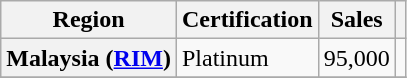<table class="wikitable plainrowheaders">
<tr>
<th scope="col">Region</th>
<th scope="col">Certification</th>
<th scope="col">Sales</th>
<th scope="col"></th>
</tr>
<tr>
<th scope="row">Malaysia (<a href='#'>RIM</a>)</th>
<td>Platinum</td>
<td>95,000</td>
<td align="center"></td>
</tr>
<tr>
</tr>
</table>
